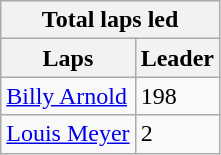<table class="wikitable">
<tr>
<th colspan=2>Total laps led</th>
</tr>
<tr>
<th>Laps</th>
<th>Leader</th>
</tr>
<tr>
<td><a href='#'>Billy Arnold</a></td>
<td>198</td>
</tr>
<tr>
<td><a href='#'>Louis Meyer</a></td>
<td>2</td>
</tr>
</table>
